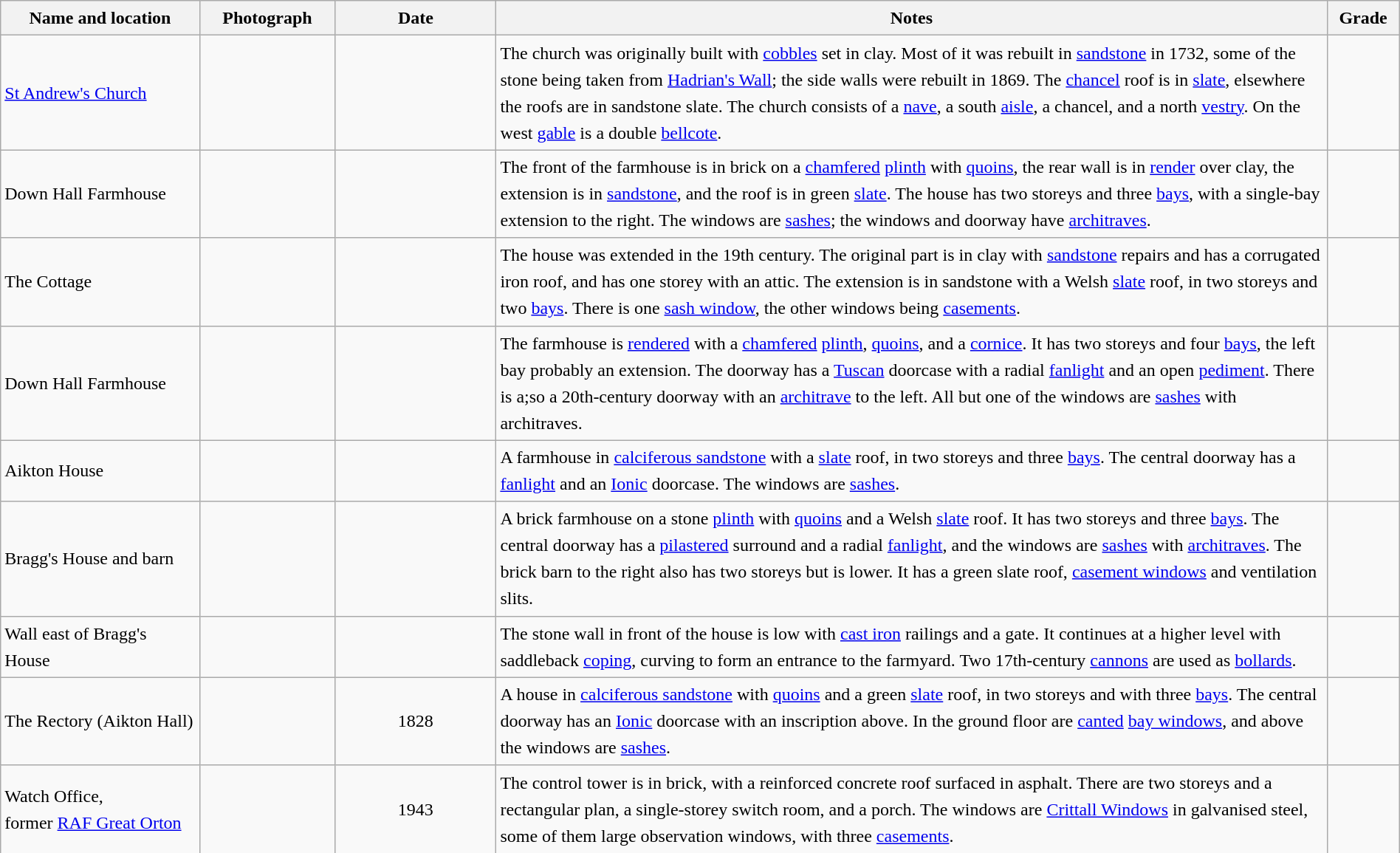<table class="wikitable sortable plainrowheaders" style="width:100%;border:0px;text-align:left;line-height:150%;">
<tr>
<th scope="col"  style="width:150px">Name and location</th>
<th scope="col"  style="width:100px" class="unsortable">Photograph</th>
<th scope="col"  style="width:120px">Date</th>
<th scope="col"  style="width:650px" class="unsortable">Notes</th>
<th scope="col"  style="width:50px">Grade</th>
</tr>
<tr>
<td><a href='#'>St Andrew's Church</a><br><small></small></td>
<td></td>
<td align="center"></td>
<td>The church was originally built with <a href='#'>cobbles</a> set in clay.  Most of it was rebuilt in <a href='#'>sandstone</a> in 1732, some of the stone being taken from <a href='#'>Hadrian's Wall</a>; the side walls were rebuilt in 1869.  The <a href='#'>chancel</a> roof is in <a href='#'>slate</a>, elsewhere the roofs are in sandstone slate.  The church consists of a <a href='#'>nave</a>, a south <a href='#'>aisle</a>, a chancel, and a north <a href='#'>vestry</a>.  On the west <a href='#'>gable</a> is a double <a href='#'>bellcote</a>.</td>
<td align="center" ></td>
</tr>
<tr>
<td>Down Hall Farmhouse<br><small></small></td>
<td></td>
<td align="center"></td>
<td>The front of the farmhouse is in brick on a <a href='#'>chamfered</a> <a href='#'>plinth</a> with <a href='#'>quoins</a>, the rear wall is in <a href='#'>render</a> over clay, the extension is in <a href='#'>sandstone</a>, and the roof is in green <a href='#'>slate</a>.  The house has two storeys and three <a href='#'>bays</a>, with a single-bay extension to the right.  The windows are <a href='#'>sashes</a>; the windows and doorway have <a href='#'>architraves</a>.</td>
<td align="center" ></td>
</tr>
<tr>
<td>The Cottage<br><small></small></td>
<td></td>
<td align="center"></td>
<td>The house was extended in the 19th century.  The original part is in clay with <a href='#'>sandstone</a> repairs and has a corrugated iron roof, and has one storey with an attic.  The extension is in sandstone with a Welsh <a href='#'>slate</a> roof, in two storeys and two <a href='#'>bays</a>.  There is one <a href='#'>sash window</a>, the other windows being <a href='#'>casements</a>.</td>
<td align="center" ></td>
</tr>
<tr>
<td>Down Hall Farmhouse<br><small></small></td>
<td></td>
<td align="center"></td>
<td>The farmhouse is <a href='#'>rendered</a> with a  <a href='#'>chamfered</a> <a href='#'>plinth</a>, <a href='#'>quoins</a>, and a <a href='#'>cornice</a>. It has two storeys and four <a href='#'>bays</a>, the left bay probably an extension.  The doorway has a <a href='#'>Tuscan</a> doorcase with a radial <a href='#'>fanlight</a> and an open <a href='#'>pediment</a>.  There is a;so a 20th-century doorway with an <a href='#'>architrave</a> to the left.  All but one of the windows are <a href='#'>sashes</a> with architraves.</td>
<td align="center" ></td>
</tr>
<tr>
<td>Aikton House<br><small></small></td>
<td></td>
<td align="center"></td>
<td>A farmhouse in <a href='#'>calciferous sandstone</a> with a <a href='#'>slate</a> roof, in two storeys and three <a href='#'>bays</a>.  The central doorway has a <a href='#'>fanlight</a> and an <a href='#'>Ionic</a> doorcase.  The windows are <a href='#'>sashes</a>.</td>
<td align="center" ></td>
</tr>
<tr>
<td>Bragg's House and barn<br><small></small></td>
<td></td>
<td align="center"></td>
<td>A brick farmhouse on a stone <a href='#'>plinth</a> with <a href='#'>quoins</a> and a Welsh <a href='#'>slate</a> roof.  It has two storeys and three <a href='#'>bays</a>.  The central doorway has a <a href='#'>pilastered</a> surround and a radial <a href='#'>fanlight</a>, and the windows are <a href='#'>sashes</a> with <a href='#'>architraves</a>.  The brick barn to the right also has two storeys but is lower.  It has a green slate roof, <a href='#'>casement windows</a> and ventilation slits.</td>
<td align="center" ></td>
</tr>
<tr>
<td>Wall east of Bragg's House<br><small></small></td>
<td></td>
<td align="center"></td>
<td>The stone wall in front of the house is low with <a href='#'>cast iron</a> railings and a gate.  It continues at a higher level with saddleback <a href='#'>coping</a>, curving to form an entrance to the farmyard.  Two 17th-century <a href='#'>cannons</a> are used as <a href='#'>bollards</a>.</td>
<td align="center" ></td>
</tr>
<tr>
<td>The Rectory (Aikton Hall)<br><small></small></td>
<td></td>
<td align="center">1828</td>
<td>A house in <a href='#'>calciferous sandstone</a> with <a href='#'>quoins</a> and a green <a href='#'>slate</a> roof, in two storeys and with three <a href='#'>bays</a>.  The central doorway has an <a href='#'>Ionic</a> doorcase with an inscription above.  In the ground floor are <a href='#'>canted</a> <a href='#'>bay windows</a>, and above the windows are <a href='#'>sashes</a>.</td>
<td align="center" ></td>
</tr>
<tr>
<td>Watch Office,<br>former <a href='#'>RAF Great Orton</a><br><small></small></td>
<td></td>
<td align="center">1943</td>
<td>The control tower is in brick, with a reinforced concrete roof surfaced in asphalt.  There are two storeys and a rectangular plan, a single-storey switch room, and a porch.  The windows are <a href='#'>Crittall Windows</a> in galvanised steel, some of them large observation windows, with three <a href='#'>casements</a>.</td>
<td align="center" ></td>
</tr>
<tr>
</tr>
</table>
